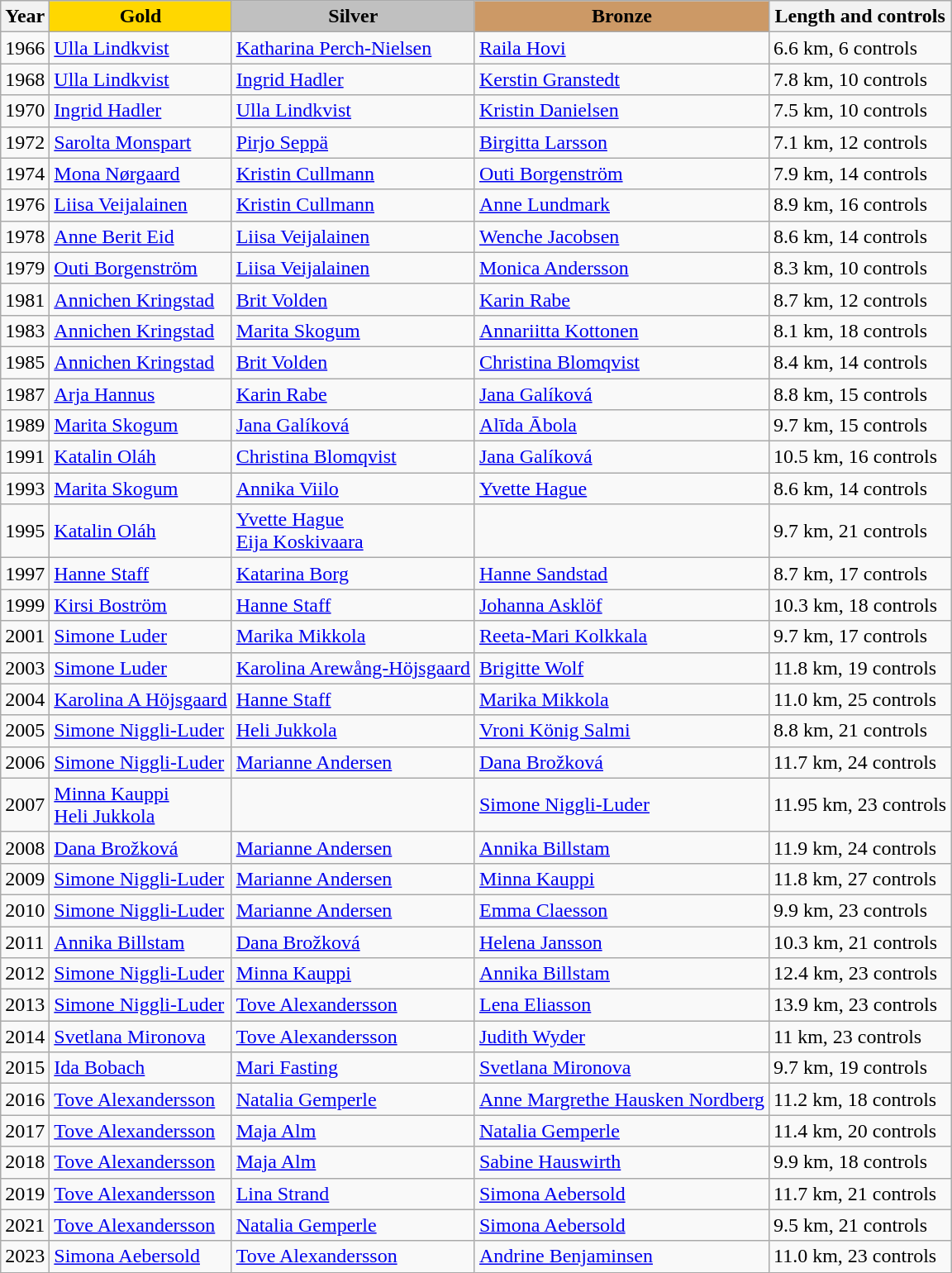<table class="wikitable">
<tr>
<th>Year</th>
<th style=background-color:gold>Gold</th>
<th style=background-color:silver>Silver</th>
<th style=background-color:#c96>Bronze</th>
<th>Length and controls</th>
</tr>
<tr>
<td>1966</td>
<td> <a href='#'>Ulla Lindkvist</a></td>
<td> <a href='#'>Katharina Perch-Nielsen</a></td>
<td> <a href='#'>Raila Hovi</a></td>
<td>6.6 km, 6 controls</td>
</tr>
<tr>
<td>1968</td>
<td> <a href='#'>Ulla Lindkvist</a></td>
<td> <a href='#'>Ingrid Hadler</a></td>
<td> <a href='#'>Kerstin Granstedt</a></td>
<td>7.8 km, 10 controls</td>
</tr>
<tr>
<td>1970</td>
<td> <a href='#'>Ingrid Hadler</a></td>
<td> <a href='#'>Ulla Lindkvist</a></td>
<td> <a href='#'>Kristin Danielsen</a></td>
<td>7.5 km, 10 controls</td>
</tr>
<tr>
<td>1972</td>
<td> <a href='#'>Sarolta Monspart</a></td>
<td> <a href='#'>Pirjo Seppä</a></td>
<td> <a href='#'>Birgitta Larsson</a></td>
<td>7.1 km, 12 controls</td>
</tr>
<tr>
<td>1974</td>
<td> <a href='#'>Mona Nørgaard</a></td>
<td> <a href='#'>Kristin Cullmann</a></td>
<td> <a href='#'>Outi Borgenström</a></td>
<td>7.9 km, 14 controls</td>
</tr>
<tr>
<td>1976</td>
<td> <a href='#'>Liisa Veijalainen</a></td>
<td> <a href='#'>Kristin Cullmann</a></td>
<td> <a href='#'>Anne Lundmark</a></td>
<td>8.9 km, 16 controls</td>
</tr>
<tr>
<td>1978</td>
<td> <a href='#'>Anne Berit Eid</a></td>
<td> <a href='#'>Liisa Veijalainen</a></td>
<td> <a href='#'>Wenche Jacobsen</a></td>
<td>8.6 km, 14 controls</td>
</tr>
<tr>
<td>1979</td>
<td> <a href='#'>Outi Borgenström</a></td>
<td> <a href='#'>Liisa Veijalainen</a></td>
<td> <a href='#'>Monica Andersson</a></td>
<td>8.3 km, 10 controls</td>
</tr>
<tr>
<td>1981</td>
<td> <a href='#'>Annichen Kringstad</a></td>
<td> <a href='#'>Brit Volden</a></td>
<td> <a href='#'>Karin Rabe</a></td>
<td>8.7 km, 12 controls</td>
</tr>
<tr>
<td>1983</td>
<td> <a href='#'>Annichen Kringstad</a></td>
<td> <a href='#'>Marita Skogum</a></td>
<td> <a href='#'>Annariitta Kottonen</a></td>
<td>8.1 km, 18 controls</td>
</tr>
<tr>
<td>1985</td>
<td> <a href='#'>Annichen Kringstad</a></td>
<td> <a href='#'>Brit Volden</a></td>
<td> <a href='#'>Christina Blomqvist</a></td>
<td>8.4 km, 14 controls</td>
</tr>
<tr>
<td>1987</td>
<td> <a href='#'>Arja Hannus</a></td>
<td> <a href='#'>Karin Rabe</a></td>
<td> <a href='#'>Jana Galíková</a></td>
<td>8.8 km, 15 controls</td>
</tr>
<tr>
<td>1989</td>
<td> <a href='#'>Marita Skogum</a></td>
<td> <a href='#'>Jana Galíková</a></td>
<td> <a href='#'>Alīda Ābola</a></td>
<td>9.7 km, 15 controls</td>
</tr>
<tr>
<td>1991</td>
<td> <a href='#'>Katalin Oláh</a></td>
<td> <a href='#'>Christina Blomqvist</a></td>
<td> <a href='#'>Jana Galíková</a></td>
<td>10.5 km, 16 controls</td>
</tr>
<tr>
<td>1993</td>
<td> <a href='#'>Marita Skogum</a></td>
<td> <a href='#'>Annika Viilo</a></td>
<td> <a href='#'>Yvette Hague</a></td>
<td>8.6 km, 14 controls</td>
</tr>
<tr>
<td>1995</td>
<td> <a href='#'>Katalin Oláh</a></td>
<td> <a href='#'>Yvette Hague</a><br>  <a href='#'>Eija Koskivaara</a></td>
<td></td>
<td>9.7 km, 21 controls</td>
</tr>
<tr>
<td>1997</td>
<td> <a href='#'>Hanne Staff</a></td>
<td> <a href='#'>Katarina Borg</a></td>
<td> <a href='#'>Hanne Sandstad</a></td>
<td>8.7 km, 17 controls</td>
</tr>
<tr>
<td>1999</td>
<td> <a href='#'>Kirsi Boström</a></td>
<td> <a href='#'>Hanne Staff</a></td>
<td> <a href='#'>Johanna Asklöf</a></td>
<td>10.3 km, 18 controls</td>
</tr>
<tr>
<td>2001</td>
<td> <a href='#'>Simone Luder</a></td>
<td> <a href='#'>Marika Mikkola</a></td>
<td> <a href='#'>Reeta-Mari Kolkkala</a></td>
<td>9.7 km, 17 controls</td>
</tr>
<tr>
<td>2003</td>
<td> <a href='#'>Simone Luder</a></td>
<td> <a href='#'>Karolina Arewång-Höjsgaard</a></td>
<td> <a href='#'>Brigitte Wolf</a></td>
<td>11.8 km, 19 controls</td>
</tr>
<tr>
<td>2004</td>
<td> <a href='#'>Karolina A Höjsgaard</a></td>
<td> <a href='#'>Hanne Staff</a></td>
<td> <a href='#'>Marika Mikkola</a></td>
<td>11.0 km, 25 controls</td>
</tr>
<tr>
<td>2005</td>
<td> <a href='#'>Simone Niggli-Luder</a></td>
<td> <a href='#'>Heli Jukkola</a></td>
<td> <a href='#'>Vroni König Salmi</a></td>
<td>8.8 km, 21 controls</td>
</tr>
<tr>
<td>2006</td>
<td> <a href='#'>Simone Niggli-Luder</a></td>
<td> <a href='#'>Marianne Andersen</a></td>
<td> <a href='#'>Dana Brožková</a></td>
<td>11.7 km, 24 controls</td>
</tr>
<tr>
<td>2007</td>
<td> <a href='#'>Minna Kauppi</a><br> <a href='#'>Heli Jukkola</a></td>
<td> </td>
<td> <a href='#'>Simone Niggli-Luder</a></td>
<td>11.95 km, 23 controls</td>
</tr>
<tr>
<td>2008</td>
<td> <a href='#'>Dana Brožková</a></td>
<td> <a href='#'>Marianne Andersen</a></td>
<td> <a href='#'>Annika Billstam</a></td>
<td>11.9 km, 24 controls</td>
</tr>
<tr>
<td>2009</td>
<td> <a href='#'>Simone Niggli-Luder</a></td>
<td> <a href='#'>Marianne Andersen</a></td>
<td> <a href='#'>Minna Kauppi</a></td>
<td>11.8 km, 27 controls</td>
</tr>
<tr>
<td>2010</td>
<td> <a href='#'>Simone Niggli-Luder</a></td>
<td> <a href='#'>Marianne Andersen</a></td>
<td> <a href='#'>Emma Claesson</a></td>
<td>9.9 km, 23 controls</td>
</tr>
<tr>
<td>2011</td>
<td> <a href='#'>Annika Billstam</a></td>
<td> <a href='#'>Dana Brožková</a></td>
<td> <a href='#'>Helena Jansson</a></td>
<td>10.3 km, 21 controls</td>
</tr>
<tr>
<td>2012</td>
<td> <a href='#'>Simone Niggli-Luder</a></td>
<td> <a href='#'>Minna Kauppi</a></td>
<td> <a href='#'>Annika Billstam</a></td>
<td>12.4 km, 23 controls</td>
</tr>
<tr>
<td>2013</td>
<td> <a href='#'>Simone Niggli-Luder</a></td>
<td> <a href='#'>Tove Alexandersson</a></td>
<td> <a href='#'>Lena Eliasson</a></td>
<td>13.9 km, 23 controls</td>
</tr>
<tr>
<td>2014</td>
<td> <a href='#'>Svetlana Mironova</a></td>
<td> <a href='#'>Tove Alexandersson</a></td>
<td> <a href='#'>Judith Wyder</a></td>
<td>11 km, 23 controls</td>
</tr>
<tr>
<td>2015</td>
<td> <a href='#'>Ida Bobach</a></td>
<td> <a href='#'>Mari Fasting</a></td>
<td> <a href='#'>Svetlana Mironova</a></td>
<td>9.7 km, 19 controls</td>
</tr>
<tr>
<td>2016</td>
<td> <a href='#'>Tove Alexandersson</a></td>
<td> <a href='#'>Natalia Gemperle</a></td>
<td> <a href='#'>Anne Margrethe Hausken Nordberg</a></td>
<td>11.2 km, 18 controls</td>
</tr>
<tr>
<td>2017</td>
<td> <a href='#'>Tove Alexandersson</a></td>
<td> <a href='#'>Maja Alm</a></td>
<td> <a href='#'>Natalia Gemperle</a></td>
<td>11.4 km, 20 controls</td>
</tr>
<tr>
<td>2018</td>
<td> <a href='#'>Tove Alexandersson</a></td>
<td> <a href='#'>Maja Alm</a></td>
<td> <a href='#'>Sabine Hauswirth</a></td>
<td>9.9 km, 18 controls</td>
</tr>
<tr>
<td>2019</td>
<td> <a href='#'>Tove Alexandersson</a></td>
<td> <a href='#'>Lina Strand</a></td>
<td> <a href='#'>Simona Aebersold</a></td>
<td>11.7 km, 21 controls</td>
</tr>
<tr>
<td>2021</td>
<td> <a href='#'>Tove Alexandersson</a></td>
<td> <a href='#'>Natalia Gemperle</a></td>
<td> <a href='#'>Simona Aebersold</a></td>
<td>9.5 km, 21 controls</td>
</tr>
<tr>
<td>2023</td>
<td> <a href='#'>Simona Aebersold</a></td>
<td> <a href='#'>Tove Alexandersson</a></td>
<td> <a href='#'>Andrine Benjaminsen</a></td>
<td>11.0 km, 23 controls</td>
</tr>
</table>
